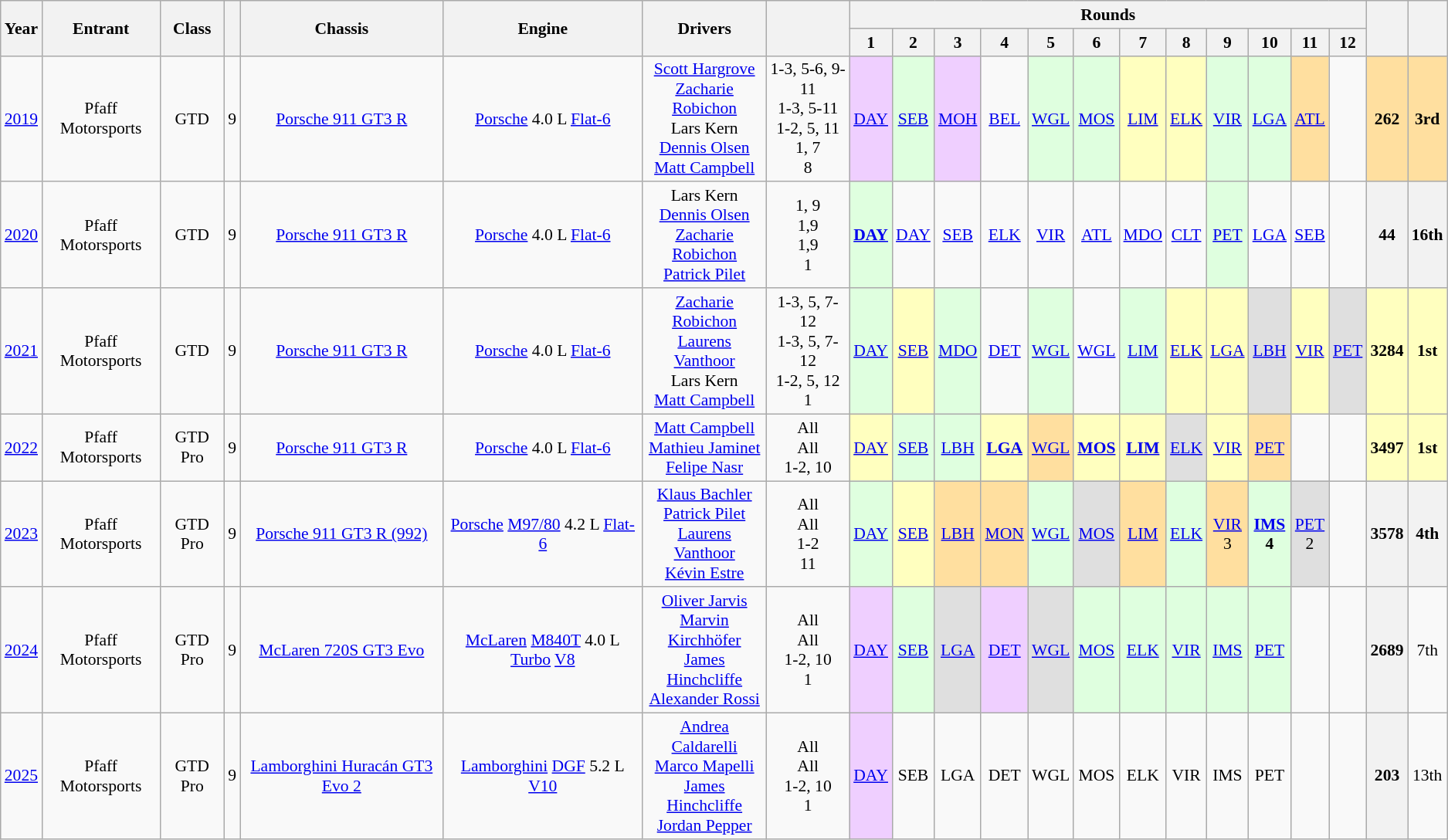<table class="wikitable" style="font-size: 90%; text-align:center">
<tr>
<th rowspan="2">Year</th>
<th rowspan="2">Entrant</th>
<th rowspan="2">Class</th>
<th rowspan="2"></th>
<th rowspan="2">Chassis</th>
<th rowspan="2">Engine</th>
<th rowspan="2">Drivers</th>
<th rowspan="2"></th>
<th colspan="12">Rounds</th>
<th rowspan="2"></th>
<th rowspan="2"></th>
</tr>
<tr>
<th>1</th>
<th>2</th>
<th>3</th>
<th>4</th>
<th>5</th>
<th>6</th>
<th>7</th>
<th>8</th>
<th>9</th>
<th>10</th>
<th>11</th>
<th>12</th>
</tr>
<tr>
<td><a href='#'>2019</a></td>
<td> Pfaff Motorsports</td>
<td>GTD</td>
<td>9</td>
<td><a href='#'>Porsche 911 GT3 R</a></td>
<td><a href='#'>Porsche</a> 4.0 L <a href='#'>Flat-6</a></td>
<td> <a href='#'>Scott Hargrove</a><br> <a href='#'>Zacharie Robichon</a><br> Lars Kern<br> <a href='#'>Dennis Olsen</a><br> <a href='#'>Matt Campbell</a></td>
<td>1-3, 5-6, 9-11<br>1-3, 5-11<br>1-2, 5, 11<br>1, 7<br>8</td>
<td style="background:#efcfff;"><a href='#'>DAY</a><br></td>
<td style="background:#dfffdf;"><a href='#'>SEB</a><br></td>
<td style="background:#efcfff;"><a href='#'>MOH</a><br></td>
<td><a href='#'>BEL</a></td>
<td style="background:#dfffdf;"><a href='#'>WGL</a><br></td>
<td style="background:#dfffdf;"><a href='#'>MOS</a><br></td>
<td style="background:#ffffbf;"><a href='#'>LIM</a><br></td>
<td style="background:#ffffbf;"><a href='#'>ELK</a><br></td>
<td style="background:#dfffdf;"><a href='#'>VIR</a><br></td>
<td style="background:#dfffdf;"><a href='#'>LGA</a><br></td>
<td style="background:#ffdf9f;"><a href='#'>ATL</a><br></td>
<td></td>
<th style="background:#ffdf9f;">262</th>
<th style="background:#ffdf9f;">3rd</th>
</tr>
<tr>
<td><a href='#'>2020</a></td>
<td> Pfaff Motorsports</td>
<td>GTD</td>
<td>9</td>
<td><a href='#'>Porsche 911 GT3 R</a></td>
<td><a href='#'>Porsche</a> 4.0 L <a href='#'>Flat-6</a></td>
<td> Lars Kern<br> <a href='#'>Dennis Olsen</a><br> <a href='#'>Zacharie Robichon</a><br> <a href='#'>Patrick Pilet</a></td>
<td>1, 9<br>1,9<br> 1,9<br>1</td>
<td style="background:#DFFFDF;"><strong><a href='#'>DAY</a></strong><br></td>
<td><a href='#'>DAY</a></td>
<td><a href='#'>SEB</a></td>
<td><a href='#'>ELK</a></td>
<td><a href='#'>VIR</a></td>
<td><a href='#'>ATL</a></td>
<td><a href='#'>MDO</a></td>
<td><a href='#'>CLT</a></td>
<td style="background:#DFFFDF;"><a href='#'>PET</a><br></td>
<td><a href='#'>LGA</a></td>
<td><a href='#'>SEB</a></td>
<td></td>
<th>44</th>
<th>16th</th>
</tr>
<tr>
<td><a href='#'>2021</a></td>
<td> Pfaff Motorsports</td>
<td>GTD</td>
<td>9</td>
<td><a href='#'>Porsche 911 GT3 R</a></td>
<td><a href='#'>Porsche</a> 4.0 L <a href='#'>Flat-6</a></td>
<td> <a href='#'>Zacharie Robichon</a><br> <a href='#'>Laurens Vanthoor</a><br> Lars Kern<br> <a href='#'>Matt Campbell</a></td>
<td>1-3, 5, 7-12<br>1-3, 5, 7-12<br>1-2, 5, 12<br>1</td>
<td style="background:#DFFFDF;"><a href='#'>DAY</a><br></td>
<td style="background:#FFFFBF;"><a href='#'>SEB</a><br></td>
<td style="background:#DFFFDF;"><a href='#'>MDO</a><br></td>
<td style="background:#;"><a href='#'>DET</a><br></td>
<td style="background:#DFFFDF;"><a href='#'>WGL</a><br></td>
<td style="background:#;"><a href='#'>WGL</a><br></td>
<td style="background:#DFFFDF;"><a href='#'>LIM</a><br></td>
<td style="background:#FFFFBF;"><a href='#'>ELK</a><br></td>
<td style="background:#FFFFBF;"><a href='#'>LGA</a><br></td>
<td style="background:#DFDFDF;"><a href='#'>LBH</a><br></td>
<td style="background:#FFFFBF;"><a href='#'>VIR</a><br></td>
<td style="background:#DFDFDF;"><a href='#'>PET</a><br></td>
<th style="background:#FFFFBF;">3284</th>
<th style="background:#FFFFBF;">1st</th>
</tr>
<tr>
<td><a href='#'>2022</a></td>
<td> Pfaff Motorsports</td>
<td>GTD Pro</td>
<td>9</td>
<td><a href='#'>Porsche 911 GT3 R</a></td>
<td><a href='#'>Porsche</a> 4.0 L <a href='#'>Flat-6</a></td>
<td> <a href='#'>Matt Campbell</a><br> <a href='#'>Mathieu Jaminet</a><br> <a href='#'>Felipe Nasr</a></td>
<td>All<br>All<br>1-2, 10</td>
<td style="background:#FFFFBF;"><a href='#'>DAY</a><br></td>
<td style="background:#DFFFDF;"><a href='#'>SEB</a><br></td>
<td style="background:#DFFFDF;"><a href='#'>LBH</a><br></td>
<td style="background:#FFFFBF;"><strong><a href='#'>LGA</a></strong><br></td>
<td style="background:#FFDF9F;"><a href='#'>WGL</a><br></td>
<td style="background:#FFFFBF;"><strong><a href='#'>MOS</a></strong><br></td>
<td style="background:#FFFFBF;"><strong><a href='#'>LIM</a></strong><br></td>
<td style="background:#DFDFDF;"><a href='#'>ELK</a><br></td>
<td style="background:#FFFFBF;"><a href='#'>VIR</a><br></td>
<td style="background:#FFDF9F;"><a href='#'>PET</a><br></td>
<td></td>
<td></td>
<th style="background:#FFFFBF;">3497</th>
<th style="background:#FFFFBF;">1st</th>
</tr>
<tr>
<td><a href='#'>2023</a></td>
<td> Pfaff Motorsports</td>
<td>GTD Pro</td>
<td>9</td>
<td><a href='#'>Porsche 911 GT3 R (992)</a></td>
<td><a href='#'>Porsche</a> <a href='#'>M97/80</a> 4.2 L <a href='#'>Flat-6</a></td>
<td> <a href='#'>Klaus Bachler</a><br> <a href='#'>Patrick Pilet</a><br> <a href='#'>Laurens Vanthoor</a><br> <a href='#'>Kévin Estre</a></td>
<td>All<br>All<br>1-2<br>11</td>
<td style="background:#DFFFDF;"><a href='#'>DAY</a><br></td>
<td style="background:#FFFFBF;"><a href='#'>SEB</a><br></td>
<td style="background:#FFDF9F;"><a href='#'>LBH</a><br></td>
<td style="background:#FFDF9F;"><a href='#'>MON</a><br></td>
<td style="background:#DFFFDF;"><a href='#'>WGL</a><br></td>
<td style="background:#DFDFDF;"><a href='#'>MOS</a><br></td>
<td style="background:#FFDF9F;"><a href='#'>LIM</a><br></td>
<td style="background:#DFFFDF;"><a href='#'>ELK</a><br></td>
<td style="background:#FFDF9F;"><a href='#'>VIR</a><br>3</td>
<td style="background:#DFFFDF;"><strong><a href='#'>IMS</a><br>4</strong></td>
<td style="background:#DFDFDF;"><a href='#'>PET</a><br>2</td>
<td></td>
<th>3578</th>
<th>4th</th>
</tr>
<tr>
<td><a href='#'>2024</a></td>
<td> Pfaff Motorsports</td>
<td>GTD Pro</td>
<td>9</td>
<td><a href='#'>McLaren 720S GT3 Evo</a></td>
<td><a href='#'>McLaren</a> <a href='#'>M840T</a> 4.0 L <a href='#'>Turbo</a> <a href='#'>V8</a></td>
<td> <a href='#'>Oliver Jarvis</a><br> <a href='#'>Marvin Kirchhöfer</a><br> <a href='#'>James Hinchcliffe</a><br> <a href='#'>Alexander Rossi</a></td>
<td>All<br>All<br>1-2, 10<br>1</td>
<td style="background:#EFCFFF;"><a href='#'>DAY</a><br></td>
<td style="background:#DFFFDF;"><a href='#'>SEB</a><br></td>
<td style="background:#DFDFDF;"><a href='#'>LGA</a><br></td>
<td style="background:#EFCFFF;"><a href='#'>DET</a><br></td>
<td style="background:#DFDFDF;"><a href='#'>WGL</a><br></td>
<td style="background:#DFFFDF;"><a href='#'>MOS</a><br></td>
<td style="background:#DFFFDF;"><a href='#'>ELK</a><br></td>
<td style="background:#DFFFDF;"><a href='#'>VIR</a><br></td>
<td style="background:#DFFFDF;"><a href='#'>IMS</a><br></td>
<td style="background:#DFFFDF;"><a href='#'>PET</a><br></td>
<td></td>
<td></td>
<th>2689</th>
<td>7th</td>
</tr>
<tr>
<td><a href='#'>2025</a></td>
<td> Pfaff Motorsports</td>
<td>GTD Pro</td>
<td>9</td>
<td><a href='#'>Lamborghini Huracán GT3 Evo 2</a></td>
<td><a href='#'>Lamborghini</a> <a href='#'>DGF</a> 5.2 L <a href='#'>V10</a></td>
<td> <a href='#'>Andrea Caldarelli</a><br> <a href='#'>Marco Mapelli</a><br> <a href='#'>James Hinchcliffe</a><br> <a href='#'>Jordan Pepper</a></td>
<td>All<br>All<br>1-2, 10<br>1</td>
<td style="background:#EFCFFF;"><a href='#'>DAY</a><br></td>
<td>SEB</td>
<td>LGA</td>
<td>DET</td>
<td>WGL</td>
<td>MOS</td>
<td>ELK</td>
<td>VIR</td>
<td>IMS</td>
<td>PET</td>
<td></td>
<td></td>
<th>203</th>
<td>13th</td>
</tr>
</table>
